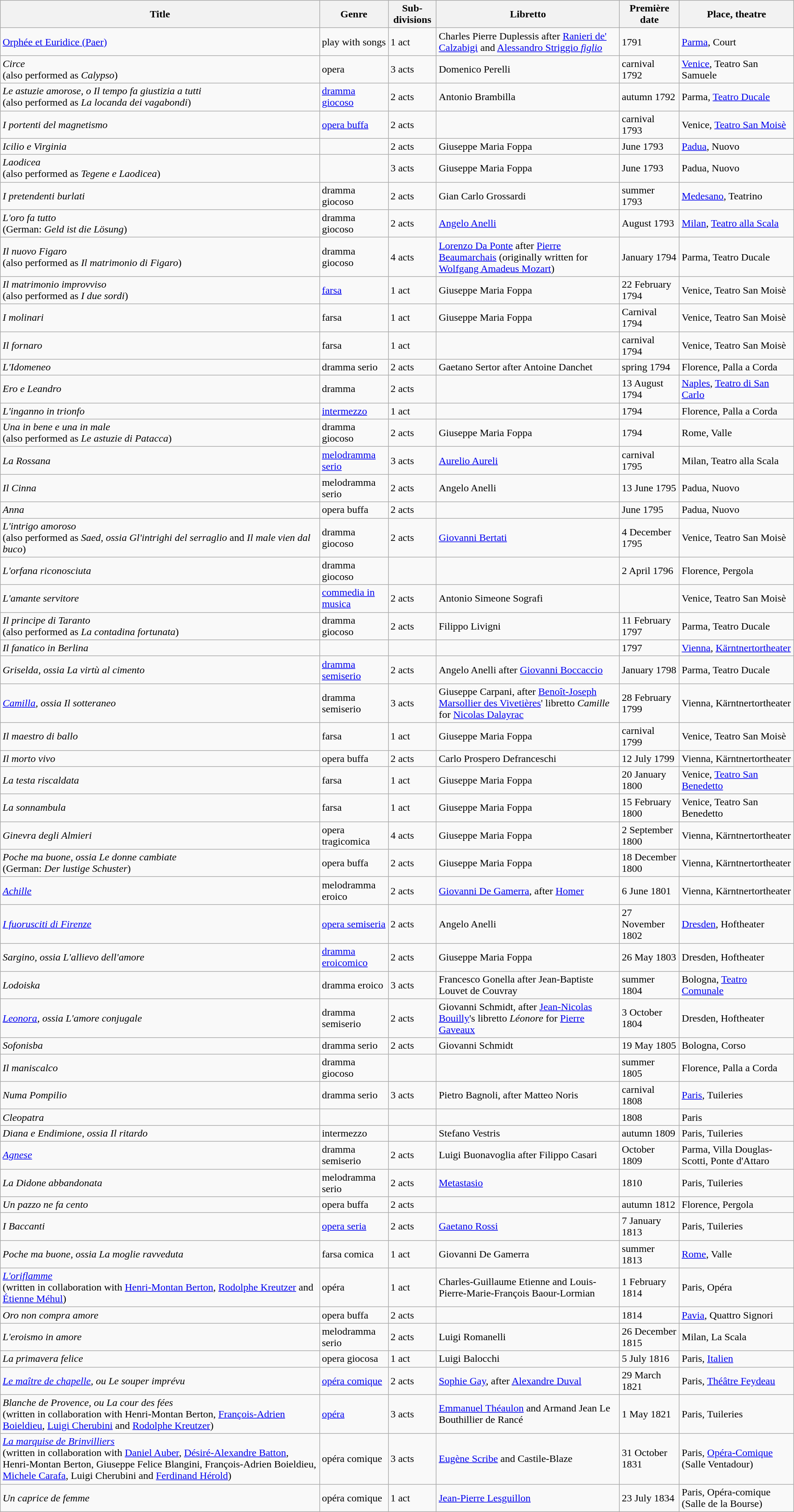<table class="wikitable sortable">
<tr>
<th>Title</th>
<th>Genre</th>
<th>Sub­divisions</th>
<th>Libretto</th>
<th>Première date</th>
<th>Place, theatre</th>
</tr>
<tr>
<td><a href='#'>Orphée et Euridice (Paer)</a></td>
<td>play with songs</td>
<td>1 act</td>
<td>Charles Pierre Duplessis after <a href='#'>Ranieri de' Calzabigi</a> and <a href='#'>Alessandro Striggio <em>figlio</em></a></td>
<td>1791</td>
<td><a href='#'>Parma</a>, Court</td>
</tr>
<tr>
<td><em>Circe</em><br>(also performed as <em>Calypso</em>)</td>
<td>opera</td>
<td>3 acts</td>
<td>Domenico Perelli</td>
<td>carnival 1792</td>
<td><a href='#'>Venice</a>, Teatro San Samuele</td>
</tr>
<tr>
<td><em>Le astuzie amorose, o Il tempo fa giustizia a tutti</em><br>(also performed as <em>La locanda dei vagabondi</em>)</td>
<td><a href='#'>dramma giocoso</a></td>
<td>2 acts</td>
<td>Antonio Brambilla</td>
<td>autumn 1792</td>
<td>Parma, <a href='#'>Teatro Ducale</a></td>
</tr>
<tr>
<td><em>I portenti del magnetismo</em></td>
<td><a href='#'>opera buffa</a></td>
<td>2 acts</td>
<td> </td>
<td>carnival 1793</td>
<td>Venice, <a href='#'>Teatro San Moisè</a></td>
</tr>
<tr>
<td><em>Icilio e Virginia</em></td>
<td> </td>
<td>2 acts</td>
<td>Giuseppe Maria Foppa</td>
<td>June 1793</td>
<td><a href='#'>Padua</a>, Nuovo</td>
</tr>
<tr>
<td><em>Laodicea</em><br>(also performed as <em>Tegene e Laodicea</em>)</td>
<td> </td>
<td>3 acts</td>
<td>Giuseppe Maria Foppa</td>
<td>June 1793</td>
<td>Padua, Nuovo</td>
</tr>
<tr>
<td><em>I pretendenti burlati</em></td>
<td>dramma giocoso</td>
<td>2 acts</td>
<td>Gian Carlo Grossardi</td>
<td>summer 1793</td>
<td><a href='#'>Medesano</a>, Teatrino</td>
</tr>
<tr>
<td><em>L'oro fa tutto</em><br>(German: <em>Geld ist die Lösung</em>)</td>
<td>dramma giocoso</td>
<td>2 acts</td>
<td><a href='#'>Angelo Anelli</a></td>
<td>August 1793</td>
<td><a href='#'>Milan</a>, <a href='#'>Teatro alla Scala</a></td>
</tr>
<tr>
<td><em>Il nuovo Figaro</em><br>(also performed as <em>Il matrimonio di Figaro</em>)</td>
<td>dramma giocoso</td>
<td>4 acts</td>
<td><a href='#'>Lorenzo Da Ponte</a> after <a href='#'>Pierre Beaumarchais</a> (originally written for <a href='#'>Wolfgang Amadeus Mozart</a>)</td>
<td>January 1794</td>
<td>Parma, Teatro Ducale</td>
</tr>
<tr>
<td><em>Il matrimonio improvviso</em><br>(also performed as <em>I due sordi</em>)</td>
<td><a href='#'>farsa</a></td>
<td>1 act</td>
<td>Giuseppe Maria Foppa</td>
<td>22 February 1794</td>
<td>Venice, Teatro San Moisè</td>
</tr>
<tr>
<td><em>I molinari</em></td>
<td>farsa</td>
<td>1 act</td>
<td>Giuseppe Maria Foppa</td>
<td>Carnival 1794</td>
<td>Venice, Teatro San Moisè</td>
</tr>
<tr>
<td><em>Il fornaro</em></td>
<td>farsa</td>
<td>1 act</td>
<td> </td>
<td>carnival 1794</td>
<td>Venice, Teatro San Moisè</td>
</tr>
<tr>
<td><em>L'Idomeneo</em></td>
<td>dramma serio</td>
<td>2 acts</td>
<td>Gaetano Sertor after Antoine Danchet</td>
<td>spring 1794</td>
<td>Florence, Palla a Corda</td>
</tr>
<tr>
<td><em>Ero e Leandro</em></td>
<td>dramma</td>
<td>2 acts</td>
<td> </td>
<td>13 August 1794</td>
<td><a href='#'>Naples</a>, <a href='#'>Teatro di San Carlo</a></td>
</tr>
<tr>
<td><em>L'inganno in trionfo</em></td>
<td><a href='#'>intermezzo</a></td>
<td>1 act</td>
<td> </td>
<td>1794</td>
<td>Florence, Palla a Corda</td>
</tr>
<tr>
<td><em>Una in bene e una in male</em><br>(also performed as <em>Le astuzie di Patacca</em>)</td>
<td>dramma giocoso</td>
<td>2 acts</td>
<td>Giuseppe Maria Foppa</td>
<td>1794</td>
<td>Rome, Valle</td>
</tr>
<tr>
<td><em>La Rossana</em></td>
<td><a href='#'>melodramma serio</a></td>
<td>3 acts</td>
<td> <a href='#'>Aurelio Aureli</a></td>
<td>carnival 1795</td>
<td>Milan, Teatro alla Scala</td>
</tr>
<tr>
<td><em>Il Cinna</em></td>
<td>melodramma serio</td>
<td>2 acts</td>
<td>Angelo Anelli</td>
<td>13 June 1795</td>
<td>Padua, Nuovo</td>
</tr>
<tr>
<td><em>Anna</em></td>
<td>opera buffa</td>
<td>2 acts</td>
<td> </td>
<td>June 1795</td>
<td>Padua, Nuovo</td>
</tr>
<tr>
<td><em>L'intrigo amoroso</em><br>(also performed as <em>Saed, ossia Gl'intrighi del serraglio</em> and <em>Il male vien dal buco</em>)</td>
<td>dramma giocoso</td>
<td>2 acts</td>
<td><a href='#'>Giovanni Bertati</a></td>
<td>4 December 1795</td>
<td>Venice, Teatro San Moisè</td>
</tr>
<tr>
<td><em>L'orfana riconosciuta</em></td>
<td>dramma giocoso</td>
<td> </td>
<td> </td>
<td>2 April 1796</td>
<td>Florence, Pergola</td>
</tr>
<tr>
<td><em>L'amante servitore</em></td>
<td><a href='#'>commedia in musica</a></td>
<td>2 acts</td>
<td>Antonio Simeone Sografi</td>
<td></td>
<td>Venice, Teatro San Moisè</td>
</tr>
<tr>
<td><em>Il principe di Taranto</em><br>(also performed as <em>La contadina fortunata</em>)</td>
<td>dramma giocoso</td>
<td>2 acts</td>
<td>Filippo Livigni</td>
<td>11 February 1797</td>
<td>Parma, Teatro Ducale</td>
</tr>
<tr>
<td><em>Il fanatico in Berlina</em></td>
<td> </td>
<td> </td>
<td> </td>
<td>1797</td>
<td><a href='#'>Vienna</a>, <a href='#'>Kärntnertortheater</a></td>
</tr>
<tr>
<td><em>Griselda, ossia La virtù al cimento</em></td>
<td><a href='#'>dramma semiserio</a></td>
<td>2 acts</td>
<td>Angelo Anelli after <a href='#'>Giovanni Boccaccio</a></td>
<td>January 1798</td>
<td>Parma, Teatro Ducale</td>
</tr>
<tr>
<td><em><a href='#'>Camilla</a>, ossia Il sotteraneo</em></td>
<td>dramma semiserio</td>
<td>3 acts</td>
<td>Giuseppe Carpani, after <a href='#'>Benoît-Joseph Marsollier des Vivetières</a>' libretto <em>Camille</em> for <a href='#'>Nicolas Dalayrac</a></td>
<td>28 February 1799</td>
<td>Vienna, Kärntnertortheater</td>
</tr>
<tr>
<td><em>Il maestro di ballo</em></td>
<td>farsa</td>
<td>1 act</td>
<td>Giuseppe Maria Foppa</td>
<td>carnival 1799</td>
<td>Venice, Teatro San Moisè</td>
</tr>
<tr>
<td><em>Il morto vivo</em></td>
<td>opera buffa</td>
<td>2 acts</td>
<td>Carlo Prospero Defranceschi</td>
<td>12 July 1799</td>
<td>Vienna, Kärntnertortheater</td>
</tr>
<tr>
<td><em>La testa riscaldata</em></td>
<td>farsa</td>
<td>1 act</td>
<td>Giuseppe Maria Foppa</td>
<td>20 January 1800</td>
<td>Venice, <a href='#'>Teatro San Benedetto</a></td>
</tr>
<tr>
<td><em>La sonnambula</em></td>
<td>farsa</td>
<td>1 act</td>
<td>Giuseppe Maria Foppa</td>
<td>15 February 1800</td>
<td>Venice, Teatro San Benedetto</td>
</tr>
<tr>
<td><em>Ginevra degli Almieri</em></td>
<td>opera tragicomica</td>
<td>4 acts</td>
<td>Giuseppe Maria Foppa</td>
<td>2 September 1800</td>
<td>Vienna, Kärntnertortheater</td>
</tr>
<tr>
<td><em>Poche ma buone, ossia Le donne cambiate</em><br>(German: <em>Der lustige Schuster</em>)</td>
<td>opera buffa</td>
<td>2 acts</td>
<td>Giuseppe Maria Foppa</td>
<td>18 December 1800</td>
<td>Vienna, Kärntnertortheater</td>
</tr>
<tr>
<td><em><a href='#'>Achille</a></em></td>
<td>melodramma eroico</td>
<td>2 acts</td>
<td><a href='#'>Giovanni De Gamerra</a>, after <a href='#'>Homer</a></td>
<td>6 June 1801</td>
<td>Vienna, Kärntnertortheater</td>
</tr>
<tr>
<td><em><a href='#'>I fuorusciti di Firenze</a></em></td>
<td><a href='#'>opera semiseria</a></td>
<td>2 acts</td>
<td>Angelo Anelli</td>
<td>27 November 1802</td>
<td><a href='#'>Dresden</a>, Hoftheater</td>
</tr>
<tr>
<td><em>Sargino, ossia L'allievo dell'amore</em></td>
<td><a href='#'>dramma eroicomico</a></td>
<td>2 acts</td>
<td>Giuseppe Maria Foppa</td>
<td>26 May 1803</td>
<td>Dresden, Hoftheater</td>
</tr>
<tr>
<td><em>Lodoiska</em></td>
<td>dramma eroico</td>
<td>3 acts</td>
<td>Francesco Gonella after Jean-Baptiste Louvet de Couvray</td>
<td>summer 1804</td>
<td>Bologna, <a href='#'>Teatro Comunale</a></td>
</tr>
<tr>
<td><em><a href='#'>Leonora</a>, ossia L'amore conjugale</em></td>
<td>dramma semiserio</td>
<td>2 acts</td>
<td>Giovanni Schmidt, after <a href='#'>Jean-Nicolas Bouilly</a>'s libretto <em>Léonore</em> for <a href='#'>Pierre Gaveaux</a></td>
<td>3 October 1804</td>
<td>Dresden, Hoftheater</td>
</tr>
<tr>
<td><em>Sofonisba</em></td>
<td>dramma serio</td>
<td>2 acts</td>
<td>Giovanni Schmidt</td>
<td>19 May 1805</td>
<td>Bologna, Corso</td>
</tr>
<tr>
<td><em>Il maniscalco</em></td>
<td>dramma giocoso</td>
<td> </td>
<td> </td>
<td>summer 1805</td>
<td>Florence, Palla a Corda</td>
</tr>
<tr>
<td><em>Numa Pompilio</em></td>
<td>dramma serio</td>
<td>3 acts</td>
<td>Pietro Bagnoli, after Matteo Noris</td>
<td>carnival 1808</td>
<td><a href='#'>Paris</a>, Tuileries</td>
</tr>
<tr>
<td><em>Cleopatra</em></td>
<td> </td>
<td> </td>
<td> </td>
<td>1808</td>
<td>Paris</td>
</tr>
<tr>
<td><em>Diana e Endimione, ossia Il ritardo</em></td>
<td>intermezzo</td>
<td> </td>
<td>Stefano Vestris</td>
<td>autumn 1809</td>
<td>Paris, Tuileries</td>
</tr>
<tr>
<td><em><a href='#'>Agnese</a></em></td>
<td>dramma semiserio</td>
<td>2 acts</td>
<td>Luigi Buonavoglia after Filippo Casari</td>
<td>October 1809</td>
<td>Parma, Villa Douglas-Scotti, Ponte d'Attaro</td>
</tr>
<tr>
<td><em>La Didone abbandonata</em></td>
<td>melodramma serio</td>
<td>2 acts</td>
<td><a href='#'>Metastasio</a></td>
<td>1810</td>
<td>Paris, Tuileries</td>
</tr>
<tr>
<td><em>Un pazzo ne fa cento</em></td>
<td>opera buffa</td>
<td>2 acts</td>
<td> </td>
<td>autumn 1812</td>
<td>Florence, Pergola</td>
</tr>
<tr>
<td><em>I Baccanti</em></td>
<td><a href='#'>opera seria</a></td>
<td>2 acts</td>
<td><a href='#'>Gaetano Rossi</a></td>
<td>7 January 1813</td>
<td>Paris, Tuileries</td>
</tr>
<tr>
<td><em>Poche ma buone, ossia La moglie ravveduta</em></td>
<td>farsa comica</td>
<td>1 act</td>
<td>Giovanni De Gamerra</td>
<td>summer 1813</td>
<td><a href='#'>Rome</a>, Valle</td>
</tr>
<tr>
<td><em><a href='#'>L'oriflamme</a></em><br>(written in collaboration with <a href='#'>Henri-Montan Berton</a>, <a href='#'>Rodolphe Kreutzer</a> and <a href='#'>Étienne Méhul</a>)</td>
<td>opéra</td>
<td>1 act</td>
<td>Charles-Guillaume Etienne and Louis-Pierre-Marie-François Baour-Lormian</td>
<td>1 February 1814</td>
<td>Paris, Opéra</td>
</tr>
<tr>
<td><em>Oro non compra amore</em></td>
<td>opera buffa</td>
<td>2 acts</td>
<td> </td>
<td>1814</td>
<td><a href='#'>Pavia</a>, Quattro Signori</td>
</tr>
<tr>
<td><em>L'eroismo in amore</em></td>
<td>melodramma serio</td>
<td>2 acts</td>
<td>Luigi Romanelli</td>
<td>26 December 1815</td>
<td>Milan, La Scala</td>
</tr>
<tr>
<td><em>La primavera felice</em></td>
<td>opera giocosa</td>
<td>1 act</td>
<td>Luigi Balocchi</td>
<td>5 July 1816</td>
<td>Paris, <a href='#'>Italien</a></td>
</tr>
<tr>
<td><em><a href='#'>Le maître de chapelle</a>, ou Le souper imprévu</em></td>
<td><a href='#'>opéra comique</a></td>
<td>2 acts</td>
<td><a href='#'>Sophie Gay</a>, after <a href='#'>Alexandre Duval</a></td>
<td>29 March 1821</td>
<td>Paris, <a href='#'>Théâtre Feydeau</a></td>
</tr>
<tr>
<td><em>Blanche de Provence, ou La cour des fées</em><br>(written in collaboration with Henri-Montan Berton, <a href='#'>François-Adrien Boieldieu</a>, <a href='#'>Luigi Cherubini</a> and <a href='#'>Rodolphe Kreutzer</a>)</td>
<td><a href='#'>opéra</a></td>
<td>3 acts</td>
<td><a href='#'>Emmanuel Théaulon</a> and Armand Jean Le Bouthillier de Rancé</td>
<td>1 May 1821</td>
<td>Paris, Tuileries</td>
</tr>
<tr>
<td><em><a href='#'>La marquise de Brinvilliers</a></em><br>(written in collaboration with <a href='#'>Daniel Auber</a>, <a href='#'>Désiré-Alexandre Batton</a>, Henri-Montan Berton, Giuseppe Felice Blangini, François-Adrien Boieldieu, <a href='#'>Michele Carafa</a>, Luigi Cherubini and <a href='#'>Ferdinand Hérold</a>)</td>
<td>opéra comique</td>
<td>3 acts</td>
<td><a href='#'>Eugène Scribe</a> and Castile-Blaze</td>
<td>31 October 1831</td>
<td>Paris, <a href='#'>Opéra-Comique</a><br>(Salle Ventadour)</td>
</tr>
<tr>
<td><em>Un caprice de femme</em></td>
<td>opéra comique</td>
<td>1 act</td>
<td><a href='#'>Jean-Pierre Lesguillon</a></td>
<td>23 July 1834</td>
<td>Paris, Opéra-comique<br>(Salle de la Bourse)</td>
</tr>
</table>
